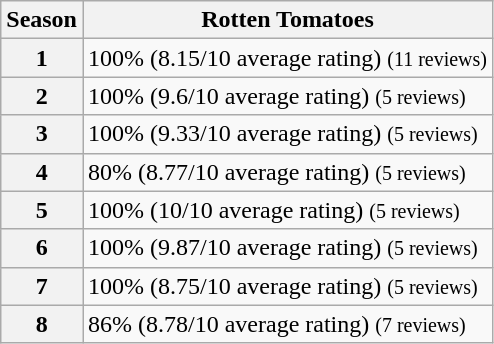<table class="wikitable floatright">
<tr>
<th>Season</th>
<th>Rotten Tomatoes</th>
</tr>
<tr>
<th scope=row>1</th>
<td>100% (8.15/10 average rating) <small>(11 reviews)</small></td>
</tr>
<tr>
<th scope=row>2</th>
<td>100% (9.6/10 average rating) <small>(5 reviews)</small></td>
</tr>
<tr>
<th scope=row>3</th>
<td>100%  (9.33/10 average rating) <small>(5 reviews)</small></td>
</tr>
<tr>
<th scope=row>4</th>
<td>80%  (8.77/10 average rating) <small>(5 reviews)</small></td>
</tr>
<tr>
<th scope=row>5</th>
<td>100%  (10/10 average rating) <small>(5 reviews)</small></td>
</tr>
<tr>
<th scope=row>6</th>
<td>100%  (9.87/10 average rating) <small>(5 reviews)</small></td>
</tr>
<tr>
<th scope=row>7</th>
<td>100%  (8.75/10 average rating) <small>(5 reviews)</small></td>
</tr>
<tr>
<th scope=row>8</th>
<td>86%  (8.78/10 average rating) <small>(7 reviews)</small></td>
</tr>
</table>
